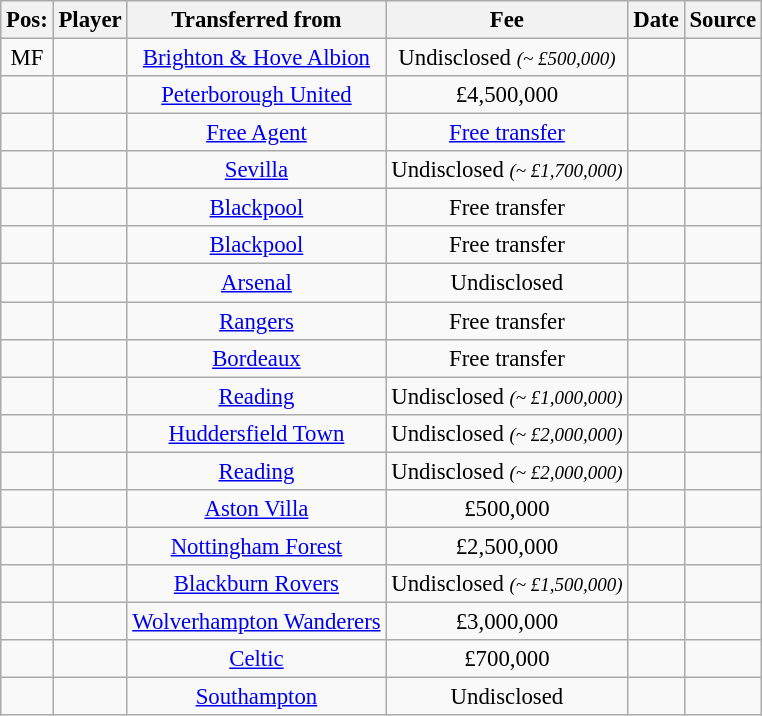<table class="wikitable sortable" style="text-align:center; font-size:95%;">
<tr>
<th>Pos:</th>
<th>Player</th>
<th>Transferred from</th>
<th>Fee</th>
<th>Date</th>
<th>Source</th>
</tr>
<tr>
<td style="text-align:center;">MF</td>
<td></td>
<td> <a href='#'>Brighton & Hove Albion</a></td>
<td>Undisclosed <small><em> (~ £500,000)</em></small></td>
<td></td>
<td></td>
</tr>
<tr>
<td style="text-align:center;"></td>
<td></td>
<td> <a href='#'>Peterborough United</a></td>
<td>£4,500,000</td>
<td></td>
<td></td>
</tr>
<tr>
<td style="text-align:center;"></td>
<td></td>
<td><a href='#'>Free Agent</a></td>
<td><a href='#'>Free transfer</a></td>
<td></td>
<td></td>
</tr>
<tr>
<td style="text-align:center;"></td>
<td></td>
<td> <a href='#'>Sevilla</a></td>
<td>Undisclosed <small><em> (~ £1,700,000)</em></small></td>
<td></td>
<td></td>
</tr>
<tr>
<td style="text-align:center;"></td>
<td></td>
<td> <a href='#'>Blackpool</a></td>
<td>Free transfer</td>
<td></td>
<td></td>
</tr>
<tr>
<td style="text-align:center;"></td>
<td></td>
<td> <a href='#'>Blackpool</a></td>
<td>Free transfer</td>
<td></td>
<td></td>
</tr>
<tr>
<td style="text-align:center;"></td>
<td></td>
<td> <a href='#'>Arsenal</a></td>
<td>Undisclosed</td>
<td></td>
<td></td>
</tr>
<tr>
<td style="text-align:center;"></td>
<td></td>
<td> <a href='#'>Rangers</a></td>
<td>Free transfer</td>
<td></td>
<td></td>
</tr>
<tr>
<td style="text-align:center;"></td>
<td></td>
<td> <a href='#'>Bordeaux</a></td>
<td>Free transfer</td>
<td></td>
<td></td>
</tr>
<tr>
<td style="text-align:center;"></td>
<td></td>
<td> <a href='#'>Reading</a></td>
<td>Undisclosed <small><em> (~ £1,000,000)</em></small></td>
<td></td>
<td></td>
</tr>
<tr>
<td style="text-align:center;"></td>
<td></td>
<td> <a href='#'>Huddersfield Town</a></td>
<td>Undisclosed <small><em> (~ £2,000,000)</em></small></td>
<td></td>
<td></td>
</tr>
<tr>
<td style="text-align:center;"></td>
<td></td>
<td> <a href='#'>Reading</a></td>
<td>Undisclosed <small><em> (~ £2,000,000)</em></small></td>
<td></td>
<td></td>
</tr>
<tr>
<td style="text-align:center;"></td>
<td></td>
<td> <a href='#'>Aston Villa</a></td>
<td>£500,000</td>
<td></td>
<td></td>
</tr>
<tr>
<td style="text-align:center;"></td>
<td></td>
<td> <a href='#'>Nottingham Forest</a></td>
<td>£2,500,000</td>
<td></td>
<td></td>
</tr>
<tr>
<td style="text-align:center;"></td>
<td></td>
<td> <a href='#'>Blackburn Rovers</a></td>
<td>Undisclosed <small><em>(~ £1,500,000)</em></small></td>
<td></td>
<td></td>
</tr>
<tr>
<td style="text-align:center;"></td>
<td></td>
<td> <a href='#'>Wolverhampton Wanderers</a></td>
<td>£3,000,000</td>
<td></td>
<td></td>
</tr>
<tr>
<td style="text-align:center;"></td>
<td></td>
<td> <a href='#'>Celtic</a></td>
<td>£700,000</td>
<td></td>
<td></td>
</tr>
<tr>
<td style="text-align:center;"></td>
<td></td>
<td> <a href='#'>Southampton</a></td>
<td>Undisclosed</td>
<td></td>
<td></td>
</tr>
</table>
